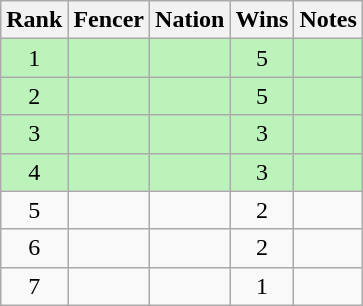<table class="wikitable sortable" style="text-align:center">
<tr>
<th>Rank</th>
<th>Fencer</th>
<th>Nation</th>
<th>Wins</th>
<th>Notes</th>
</tr>
<tr bgcolor=bbf3bb>
<td>1</td>
<td align=left></td>
<td align=left></td>
<td>5</td>
<td></td>
</tr>
<tr bgcolor=bbf3bb>
<td>2</td>
<td align=left></td>
<td align=left></td>
<td>5</td>
<td></td>
</tr>
<tr bgcolor=bbf3bb>
<td>3</td>
<td align=left></td>
<td align=left></td>
<td>3</td>
<td></td>
</tr>
<tr bgcolor=bbf3bb>
<td>4</td>
<td align=left></td>
<td align=left></td>
<td>3</td>
<td></td>
</tr>
<tr>
<td>5</td>
<td align=left></td>
<td align=left></td>
<td>2</td>
<td></td>
</tr>
<tr>
<td>6</td>
<td align=left></td>
<td align=left></td>
<td>2</td>
<td></td>
</tr>
<tr>
<td>7</td>
<td align=left></td>
<td align=left></td>
<td>1</td>
<td></td>
</tr>
</table>
